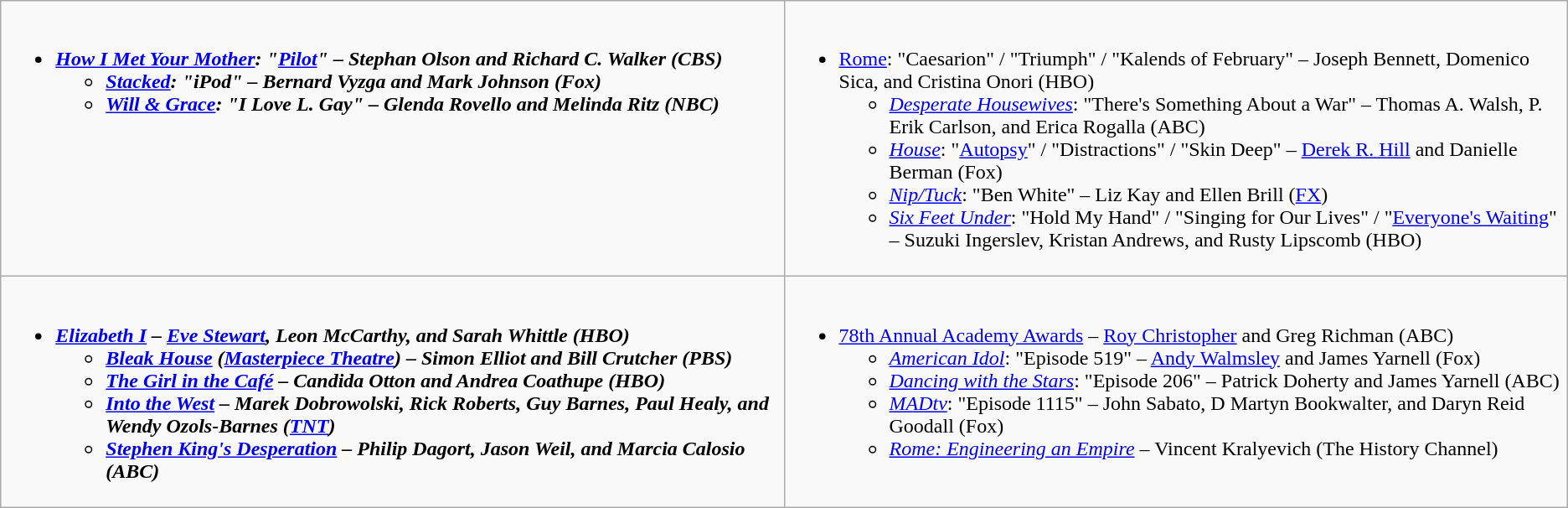<table class="wikitable">
<tr>
<td style="vertical-align:top;" width="50%"><br><ul><li><strong><em><a href='#'>How I Met Your Mother</a><em>: "<a href='#'>Pilot</a>" – Stephan Olson and Richard C. Walker (CBS)<strong><ul><li></em><a href='#'>Stacked</a><em>: "iPod" – Bernard Vyzga and Mark Johnson (Fox)</li><li></em><a href='#'>Will & Grace</a><em>: "I Love L. Gay" – Glenda Rovello and Melinda Ritz (NBC)</li></ul></li></ul></td>
<td style="vertical-align:top;" width="50%"><br><ul><li></em></strong><a href='#'>Rome</a></em>: "Caesarion" / "Triumph" / "Kalends of February" – Joseph Bennett, Domenico Sica, and Cristina Onori (HBO)</strong><ul><li><em><a href='#'>Desperate Housewives</a></em>: "There's Something About a War" – Thomas A. Walsh, P. Erik Carlson, and Erica Rogalla (ABC)</li><li><em><a href='#'>House</a></em>: "<a href='#'>Autopsy</a>" / "Distractions" / "Skin Deep" – <a href='#'>Derek R. Hill</a> and Danielle Berman (Fox)</li><li><em><a href='#'>Nip/Tuck</a></em>: "Ben White" – Liz Kay and Ellen Brill (<a href='#'>FX</a>)</li><li><em><a href='#'>Six Feet Under</a></em>: "Hold My Hand" / "Singing for Our Lives" / "<a href='#'>Everyone's Waiting</a>" – Suzuki Ingerslev, Kristan Andrews, and Rusty Lipscomb (HBO)</li></ul></li></ul></td>
</tr>
<tr>
<td style="vertical-align:top;" width="50%"><br><ul><li><strong><em><a href='#'>Elizabeth I</a><em> – <a href='#'>Eve Stewart</a>, Leon McCarthy, and Sarah Whittle (HBO)<strong><ul><li></em><a href='#'>Bleak House</a><em> (</em><a href='#'>Masterpiece Theatre</a><em>) – Simon Elliot and Bill Crutcher (PBS)</li><li></em><a href='#'>The Girl in the Café</a><em> – Candida Otton and Andrea Coathupe (HBO)</li><li></em><a href='#'>Into the West</a><em> – Marek Dobrowolski, Rick Roberts, Guy Barnes, Paul Healy, and Wendy Ozols-Barnes (<a href='#'>TNT</a>)</li><li></em><a href='#'>Stephen King's Desperation</a><em> – Philip Dagort, Jason Weil, and Marcia Calosio (ABC)</li></ul></li></ul></td>
<td style="vertical-align:top;" width="50%"><br><ul><li></em></strong><a href='#'>78th Annual Academy Awards</a></em> – <a href='#'>Roy Christopher</a> and Greg Richman (ABC)</strong><ul><li><em><a href='#'>American Idol</a></em>: "Episode 519" – <a href='#'>Andy Walmsley</a> and James Yarnell (Fox)</li><li><em><a href='#'>Dancing with the Stars</a></em>: "Episode 206" – Patrick Doherty and James Yarnell (ABC)</li><li><em><a href='#'>MADtv</a></em>: "Episode 1115" – John Sabato, D Martyn Bookwalter, and Daryn Reid Goodall (Fox)</li><li><em><a href='#'>Rome: Engineering an Empire</a></em> – Vincent Kralyevich (The History Channel)</li></ul></li></ul></td>
</tr>
</table>
